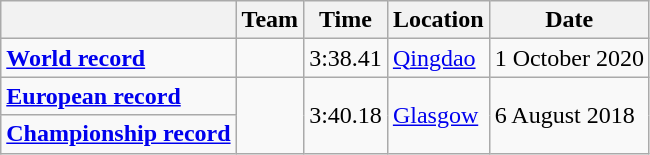<table class=wikitable>
<tr>
<th></th>
<th>Team</th>
<th>Time</th>
<th>Location</th>
<th>Date</th>
</tr>
<tr>
<td><strong><a href='#'>World record</a></strong></td>
<td></td>
<td>3:38.41</td>
<td><a href='#'>Qingdao</a></td>
<td>1 October 2020</td>
</tr>
<tr>
<td><strong><a href='#'>European record</a></strong></td>
<td rowspan=2></td>
<td rowspan=2>3:40.18</td>
<td rowspan=2><a href='#'>Glasgow</a></td>
<td rowspan=2>6 August 2018</td>
</tr>
<tr>
<td><strong><a href='#'>Championship record</a></strong></td>
</tr>
</table>
